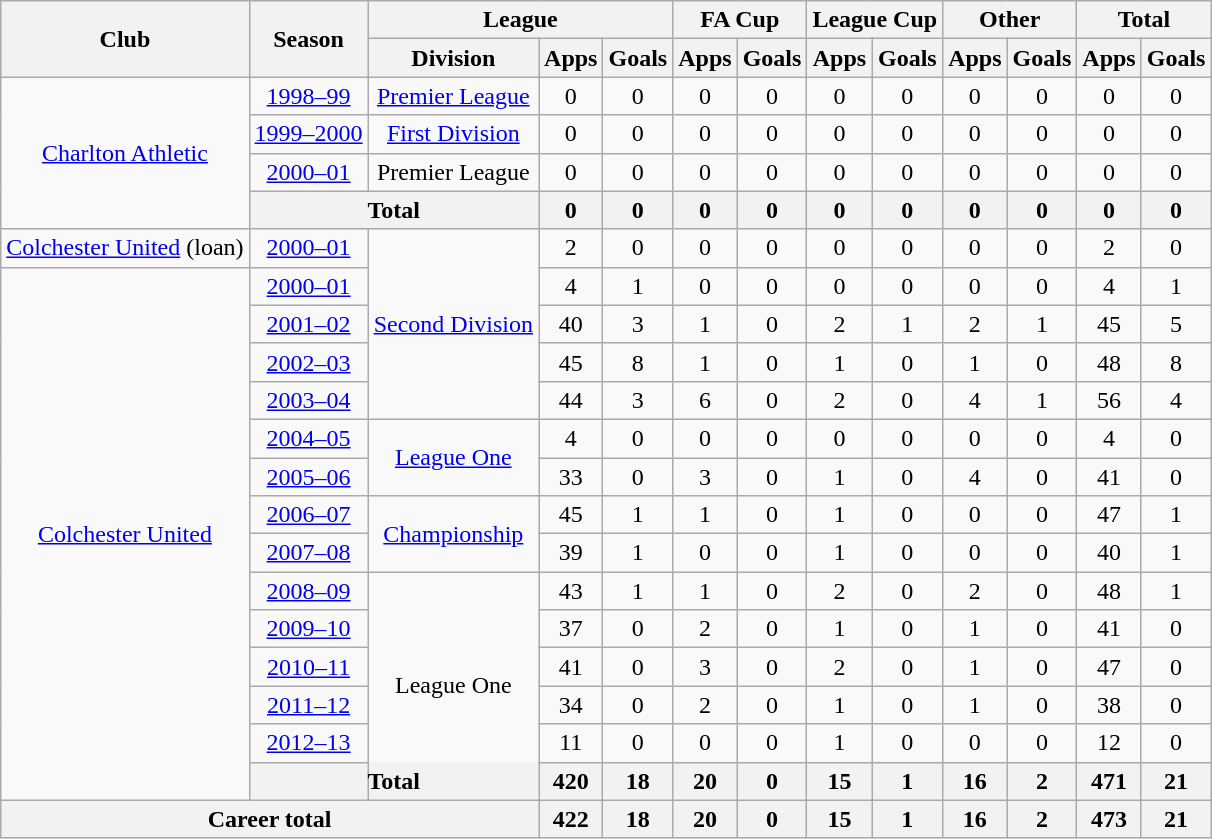<table class="wikitable" style="text-align:center">
<tr>
<th rowspan="2">Club</th>
<th rowspan="2">Season</th>
<th colspan="3">League</th>
<th colspan="2">FA Cup</th>
<th colspan="2">League Cup</th>
<th colspan="2">Other</th>
<th colspan="2">Total</th>
</tr>
<tr>
<th>Division</th>
<th>Apps</th>
<th>Goals</th>
<th>Apps</th>
<th>Goals</th>
<th>Apps</th>
<th>Goals</th>
<th>Apps</th>
<th>Goals</th>
<th>Apps</th>
<th>Goals</th>
</tr>
<tr>
<td rowspan="4"><a href='#'>Charlton Athletic</a></td>
<td><a href='#'>1998–99</a></td>
<td><a href='#'>Premier League</a></td>
<td>0</td>
<td>0</td>
<td>0</td>
<td>0</td>
<td>0</td>
<td>0</td>
<td>0</td>
<td>0</td>
<td>0</td>
<td>0</td>
</tr>
<tr>
<td><a href='#'>1999–2000</a></td>
<td><a href='#'>First Division</a></td>
<td>0</td>
<td>0</td>
<td>0</td>
<td>0</td>
<td>0</td>
<td>0</td>
<td>0</td>
<td>0</td>
<td>0</td>
<td>0</td>
</tr>
<tr>
<td><a href='#'>2000–01</a></td>
<td>Premier League</td>
<td>0</td>
<td>0</td>
<td>0</td>
<td>0</td>
<td>0</td>
<td>0</td>
<td>0</td>
<td>0</td>
<td>0</td>
<td>0</td>
</tr>
<tr>
<th colspan="2">Total</th>
<th>0</th>
<th>0</th>
<th>0</th>
<th>0</th>
<th>0</th>
<th>0</th>
<th>0</th>
<th>0</th>
<th>0</th>
<th>0</th>
</tr>
<tr>
<td><a href='#'>Colchester United</a> (loan)</td>
<td><a href='#'>2000–01</a></td>
<td rowspan="5"><a href='#'>Second Division</a></td>
<td>2</td>
<td>0</td>
<td>0</td>
<td>0</td>
<td>0</td>
<td>0</td>
<td>0</td>
<td>0</td>
<td>2</td>
<td>0</td>
</tr>
<tr>
<td rowspan="14"><a href='#'>Colchester United</a></td>
<td><a href='#'>2000–01</a></td>
<td>4</td>
<td>1</td>
<td>0</td>
<td>0</td>
<td>0</td>
<td>0</td>
<td>0</td>
<td>0</td>
<td>4</td>
<td>1</td>
</tr>
<tr>
<td><a href='#'>2001–02</a></td>
<td>40</td>
<td>3</td>
<td>1</td>
<td>0</td>
<td>2</td>
<td>1</td>
<td>2</td>
<td>1</td>
<td>45</td>
<td>5</td>
</tr>
<tr>
<td><a href='#'>2002–03</a></td>
<td>45</td>
<td>8</td>
<td>1</td>
<td>0</td>
<td>1</td>
<td>0</td>
<td>1</td>
<td>0</td>
<td>48</td>
<td>8</td>
</tr>
<tr>
<td><a href='#'>2003–04</a></td>
<td>44</td>
<td>3</td>
<td>6</td>
<td>0</td>
<td>2</td>
<td>0</td>
<td>4</td>
<td>1</td>
<td>56</td>
<td>4</td>
</tr>
<tr>
<td><a href='#'>2004–05</a></td>
<td rowspan="2"><a href='#'>League One</a></td>
<td>4</td>
<td>0</td>
<td>0</td>
<td>0</td>
<td>0</td>
<td>0</td>
<td>0</td>
<td>0</td>
<td>4</td>
<td>0</td>
</tr>
<tr>
<td><a href='#'>2005–06</a></td>
<td>33</td>
<td>0</td>
<td>3</td>
<td>0</td>
<td>1</td>
<td>0</td>
<td>4</td>
<td>0</td>
<td>41</td>
<td>0</td>
</tr>
<tr>
<td><a href='#'>2006–07</a></td>
<td rowspan="2"><a href='#'>Championship</a></td>
<td>45</td>
<td>1</td>
<td>1</td>
<td>0</td>
<td>1</td>
<td>0</td>
<td>0</td>
<td>0</td>
<td>47</td>
<td>1</td>
</tr>
<tr>
<td><a href='#'>2007–08</a></td>
<td>39</td>
<td>1</td>
<td>0</td>
<td>0</td>
<td>1</td>
<td>0</td>
<td>0</td>
<td>0</td>
<td>40</td>
<td>1</td>
</tr>
<tr>
<td><a href='#'>2008–09</a></td>
<td rowspan="6">League One</td>
<td>43</td>
<td>1</td>
<td>1</td>
<td>0</td>
<td>2</td>
<td>0</td>
<td>2</td>
<td>0</td>
<td>48</td>
<td>1</td>
</tr>
<tr>
<td><a href='#'>2009–10</a></td>
<td>37</td>
<td>0</td>
<td>2</td>
<td>0</td>
<td>1</td>
<td>0</td>
<td>1</td>
<td>0</td>
<td>41</td>
<td>0</td>
</tr>
<tr>
<td><a href='#'>2010–11</a></td>
<td>41</td>
<td>0</td>
<td>3</td>
<td>0</td>
<td>2</td>
<td>0</td>
<td>1</td>
<td>0</td>
<td>47</td>
<td>0</td>
</tr>
<tr>
<td><a href='#'>2011–12</a></td>
<td>34</td>
<td>0</td>
<td>2</td>
<td>0</td>
<td>1</td>
<td>0</td>
<td>1</td>
<td>0</td>
<td>38</td>
<td>0</td>
</tr>
<tr>
<td><a href='#'>2012–13</a></td>
<td>11</td>
<td>0</td>
<td>0</td>
<td>0</td>
<td>1</td>
<td>0</td>
<td>0</td>
<td>0</td>
<td>12</td>
<td>0</td>
</tr>
<tr>
<th colspan="2">Total</th>
<th>420</th>
<th>18</th>
<th>20</th>
<th>0</th>
<th>15</th>
<th>1</th>
<th>16</th>
<th>2</th>
<th>471</th>
<th>21</th>
</tr>
<tr>
<th colspan="3">Career total</th>
<th>422</th>
<th>18</th>
<th>20</th>
<th>0</th>
<th>15</th>
<th>1</th>
<th>16</th>
<th>2</th>
<th>473</th>
<th>21</th>
</tr>
</table>
